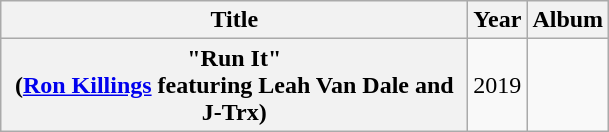<table class="wikitable plainrowheaders" style="text-align:center;">
<tr>
<th scope="col" style="width:19em;">Title</th>
<th scope="col">Year</th>
<th scope="col">Album</th>
</tr>
<tr>
<th scope="row">"Run It" <br><span>(<a href='#'>Ron Killings</a> featuring Leah Van Dale and J-Trx)</span></th>
<td>2019</td>
<td></td>
</tr>
</table>
